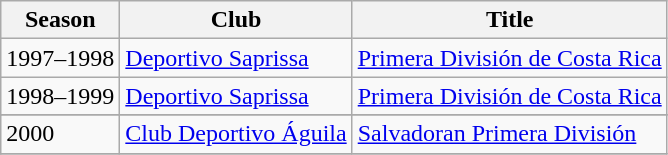<table class="wikitable">
<tr>
<th>Season</th>
<th>Club</th>
<th>Title</th>
</tr>
<tr>
<td>1997–1998</td>
<td><a href='#'>Deportivo Saprissa</a></td>
<td><a href='#'>Primera División de Costa Rica</a></td>
</tr>
<tr>
<td>1998–1999</td>
<td><a href='#'>Deportivo Saprissa</a></td>
<td><a href='#'>Primera División de Costa Rica</a></td>
</tr>
<tr>
</tr>
<tr>
<td>2000</td>
<td><a href='#'>Club Deportivo Águila</a></td>
<td><a href='#'>Salvadoran Primera División</a></td>
</tr>
<tr>
</tr>
</table>
